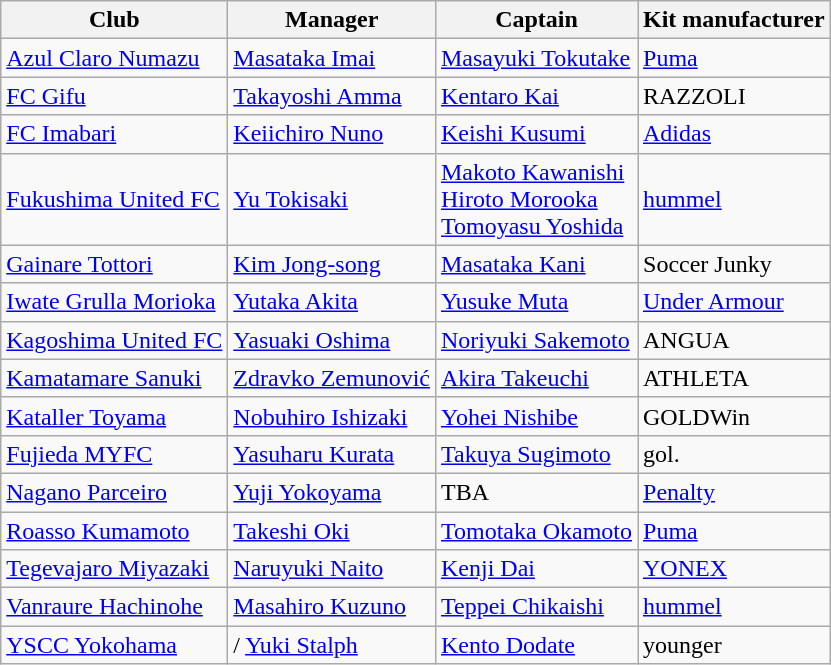<table class="wikitable sortable">
<tr>
<th>Club</th>
<th>Manager</th>
<th>Captain</th>
<th>Kit manufacturer</th>
</tr>
<tr>
<td><a href='#'>Azul Claro Numazu</a></td>
<td> <a href='#'>Masataka Imai</a></td>
<td> <a href='#'>Masayuki Tokutake</a></td>
<td> <a href='#'>Puma</a></td>
</tr>
<tr>
<td><a href='#'>FC Gifu</a></td>
<td> <a href='#'>Takayoshi Amma</a></td>
<td> <a href='#'>Kentaro Kai</a></td>
<td> RAZZOLI</td>
</tr>
<tr>
<td><a href='#'>FC Imabari</a></td>
<td> <a href='#'>Keiichiro Nuno</a></td>
<td> <a href='#'>Keishi Kusumi</a></td>
<td> <a href='#'>Adidas</a></td>
</tr>
<tr>
<td><a href='#'>Fukushima United FC</a></td>
<td> <a href='#'>Yu Tokisaki</a></td>
<td> <a href='#'>Makoto Kawanishi</a> <br>  <a href='#'>Hiroto Morooka</a> <br>  <a href='#'>Tomoyasu Yoshida</a></td>
<td> <a href='#'>hummel</a></td>
</tr>
<tr>
<td><a href='#'>Gainare Tottori</a></td>
<td> <a href='#'>Kim Jong-song</a></td>
<td> <a href='#'>Masataka Kani</a></td>
<td> Soccer Junky</td>
</tr>
<tr>
<td><a href='#'>Iwate Grulla Morioka</a></td>
<td> <a href='#'>Yutaka Akita</a></td>
<td> <a href='#'>Yusuke Muta</a></td>
<td> <a href='#'>Under Armour</a></td>
</tr>
<tr>
<td><a href='#'>Kagoshima United FC</a></td>
<td>  <a href='#'>Yasuaki Oshima</a></td>
<td> <a href='#'>Noriyuki Sakemoto</a></td>
<td> ANGUA</td>
</tr>
<tr>
<td><a href='#'>Kamatamare Sanuki</a></td>
<td> <a href='#'>Zdravko Zemunović</a></td>
<td> <a href='#'>Akira Takeuchi</a></td>
<td> ATHLETA</td>
</tr>
<tr>
<td><a href='#'>Kataller Toyama</a></td>
<td> <a href='#'>Nobuhiro Ishizaki</a></td>
<td> <a href='#'>Yohei Nishibe</a></td>
<td> GOLDWin</td>
</tr>
<tr>
<td><a href='#'>Fujieda MYFC</a></td>
<td> <a href='#'>Yasuharu Kurata</a></td>
<td> <a href='#'>Takuya Sugimoto</a></td>
<td> gol.</td>
</tr>
<tr>
<td><a href='#'>Nagano Parceiro</a></td>
<td> <a href='#'>Yuji Yokoyama</a></td>
<td>TBA</td>
<td> <a href='#'>Penalty</a></td>
</tr>
<tr>
<td><a href='#'>Roasso Kumamoto</a></td>
<td> <a href='#'>Takeshi Oki</a></td>
<td> <a href='#'>Tomotaka Okamoto</a></td>
<td> <a href='#'>Puma</a></td>
</tr>
<tr>
<td><a href='#'>Tegevajaro Miyazaki</a></td>
<td> <a href='#'>Naruyuki Naito</a></td>
<td> <a href='#'>Kenji Dai</a></td>
<td> <a href='#'>YONEX</a></td>
</tr>
<tr>
<td><a href='#'>Vanraure Hachinohe</a></td>
<td> <a href='#'>Masahiro Kuzuno</a></td>
<td> <a href='#'>Teppei Chikaishi</a></td>
<td> <a href='#'>hummel</a></td>
</tr>
<tr>
<td><a href='#'>YSCC Yokohama</a></td>
<td>/ <a href='#'>Yuki Stalph</a></td>
<td> <a href='#'>Kento Dodate</a></td>
<td> younger</td>
</tr>
</table>
